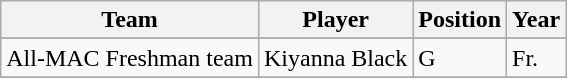<table class="wikitable" border="1">
<tr align=center>
<th style= >Team</th>
<th style= >Player</th>
<th style= >Position</th>
<th style= >Year</th>
</tr>
<tr align="center">
</tr>
<tr>
<td>All-MAC Freshman team</td>
<td>Kiyanna Black</td>
<td>G</td>
<td>Fr.</td>
</tr>
<tr>
</tr>
</table>
